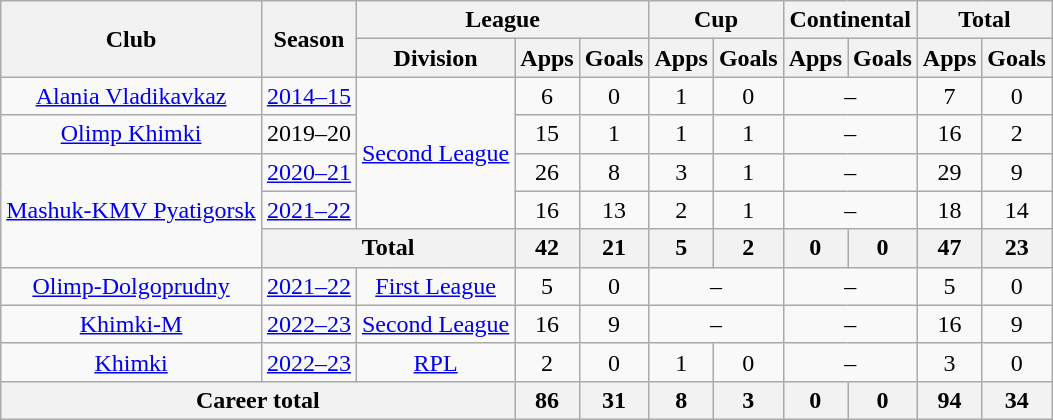<table class="wikitable" style="text-align: center;">
<tr>
<th rowspan=2>Club</th>
<th rowspan=2>Season</th>
<th colspan=3>League</th>
<th colspan=2>Cup</th>
<th colspan=2>Continental</th>
<th colspan=2>Total</th>
</tr>
<tr>
<th>Division</th>
<th>Apps</th>
<th>Goals</th>
<th>Apps</th>
<th>Goals</th>
<th>Apps</th>
<th>Goals</th>
<th>Apps</th>
<th>Goals</th>
</tr>
<tr>
<td><a href='#'>Alania Vladikavkaz</a></td>
<td><a href='#'>2014–15</a></td>
<td rowspan="4"><a href='#'>Second League</a></td>
<td>6</td>
<td>0</td>
<td>1</td>
<td>0</td>
<td colspan=2>–</td>
<td>7</td>
<td>0</td>
</tr>
<tr>
<td><a href='#'>Olimp Khimki</a></td>
<td>2019–20</td>
<td>15</td>
<td>1</td>
<td>1</td>
<td>1</td>
<td colspan=2>–</td>
<td>16</td>
<td>2</td>
</tr>
<tr>
<td rowspan="3"><a href='#'>Mashuk-KMV Pyatigorsk</a></td>
<td><a href='#'>2020–21</a></td>
<td>26</td>
<td>8</td>
<td>3</td>
<td>1</td>
<td colspan=2>–</td>
<td>29</td>
<td>9</td>
</tr>
<tr>
<td><a href='#'>2021–22</a></td>
<td>16</td>
<td>13</td>
<td>2</td>
<td>1</td>
<td colspan=2>–</td>
<td>18</td>
<td>14</td>
</tr>
<tr>
<th colspan=2>Total</th>
<th>42</th>
<th>21</th>
<th>5</th>
<th>2</th>
<th>0</th>
<th>0</th>
<th>47</th>
<th>23</th>
</tr>
<tr>
<td><a href='#'>Olimp-Dolgoprudny</a></td>
<td><a href='#'>2021–22</a></td>
<td><a href='#'>First League</a></td>
<td>5</td>
<td>0</td>
<td colspan=2>–</td>
<td colspan=2>–</td>
<td>5</td>
<td>0</td>
</tr>
<tr>
<td><a href='#'>Khimki-M</a></td>
<td><a href='#'>2022–23</a></td>
<td><a href='#'>Second League</a></td>
<td>16</td>
<td>9</td>
<td colspan=2>–</td>
<td colspan=2>–</td>
<td>16</td>
<td>9</td>
</tr>
<tr>
<td><a href='#'>Khimki</a></td>
<td><a href='#'>2022–23</a></td>
<td><a href='#'>RPL</a></td>
<td>2</td>
<td>0</td>
<td>1</td>
<td>0</td>
<td colspan=2>–</td>
<td>3</td>
<td>0</td>
</tr>
<tr>
<th colspan=3>Career total</th>
<th>86</th>
<th>31</th>
<th>8</th>
<th>3</th>
<th>0</th>
<th>0</th>
<th>94</th>
<th>34</th>
</tr>
</table>
